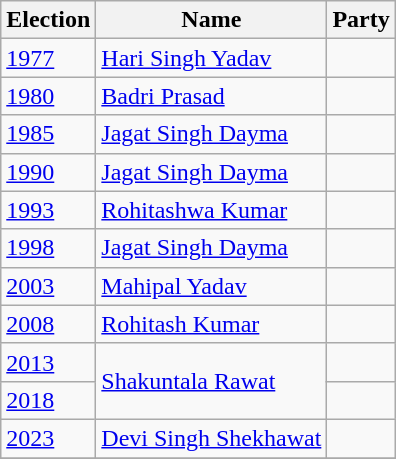<table class="wikitable sortable">
<tr>
<th>Election</th>
<th>Name</th>
<th colspan=2>Party</th>
</tr>
<tr>
<td><a href='#'>1977</a></td>
<td><a href='#'>Hari Singh Yadav</a></td>
<td></td>
</tr>
<tr>
<td><a href='#'>1980</a></td>
<td><a href='#'>Badri Prasad</a></td>
<td></td>
</tr>
<tr>
<td><a href='#'>1985</a></td>
<td><a href='#'>Jagat Singh Dayma</a></td>
<td></td>
</tr>
<tr>
<td><a href='#'>1990</a></td>
<td><a href='#'>Jagat Singh Dayma</a></td>
<td></td>
</tr>
<tr>
<td><a href='#'>1993</a></td>
<td><a href='#'>Rohitashwa Kumar</a></td>
<td></td>
</tr>
<tr>
<td><a href='#'>1998</a></td>
<td><a href='#'>Jagat Singh Dayma</a></td>
<td></td>
</tr>
<tr>
<td><a href='#'>2003</a></td>
<td><a href='#'>Mahipal Yadav</a></td>
<td></td>
</tr>
<tr>
<td><a href='#'>2008</a></td>
<td><a href='#'>Rohitash Kumar</a></td>
<td></td>
</tr>
<tr>
<td><a href='#'>2013</a></td>
<td rowspan=2><a href='#'>Shakuntala Rawat</a></td>
<td></td>
</tr>
<tr>
<td><a href='#'>2018</a></td>
</tr>
<tr>
<td><a href='#'>2023</a></td>
<td><a href='#'>Devi Singh Shekhawat</a></td>
<td></td>
</tr>
<tr>
</tr>
</table>
